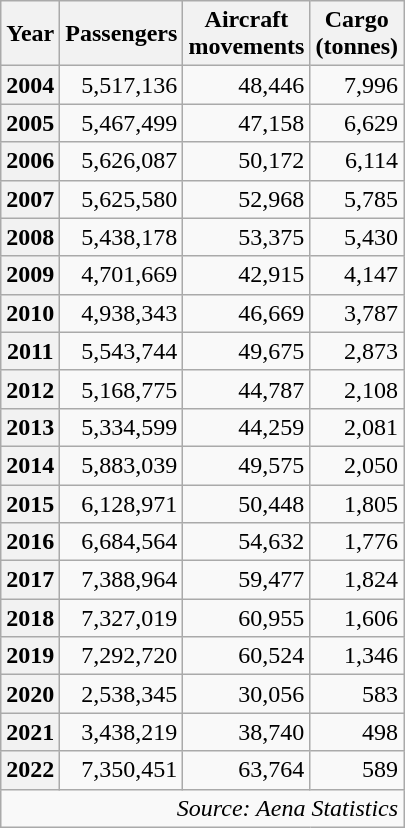<table class="wikitable" style="text-align: right; width:250px;" align="center">
<tr>
<th style="width:75px">Year</th>
<th style="width:100px">Passengers</th>
<th style="width:100px">Aircraft movements</th>
<th style="width:100px">Cargo (tonnes)</th>
</tr>
<tr>
<th>2004</th>
<td>5,517,136</td>
<td>48,446</td>
<td>7,996</td>
</tr>
<tr>
<th>2005</th>
<td>5,467,499</td>
<td>47,158</td>
<td>6,629</td>
</tr>
<tr>
<th>2006</th>
<td>5,626,087</td>
<td>50,172</td>
<td>6,114</td>
</tr>
<tr>
<th>2007</th>
<td>5,625,580</td>
<td>52,968</td>
<td>5,785</td>
</tr>
<tr>
<th>2008</th>
<td>5,438,178</td>
<td>53,375</td>
<td>5,430</td>
</tr>
<tr>
<th>2009</th>
<td>4,701,669</td>
<td>42,915</td>
<td>4,147</td>
</tr>
<tr>
<th>2010</th>
<td>4,938,343</td>
<td>46,669</td>
<td>3,787</td>
</tr>
<tr>
<th>2011</th>
<td>5,543,744</td>
<td>49,675</td>
<td>2,873</td>
</tr>
<tr>
<th>2012</th>
<td>5,168,775</td>
<td>44,787</td>
<td>2,108</td>
</tr>
<tr>
<th>2013</th>
<td>5,334,599</td>
<td>44,259</td>
<td>2,081</td>
</tr>
<tr>
<th>2014</th>
<td>5,883,039</td>
<td>49,575</td>
<td>2,050</td>
</tr>
<tr>
<th>2015</th>
<td>6,128,971</td>
<td>50,448</td>
<td>1,805</td>
</tr>
<tr>
<th>2016</th>
<td>6,684,564</td>
<td>54,632</td>
<td>1,776</td>
</tr>
<tr>
<th>2017</th>
<td>7,388,964</td>
<td>59,477</td>
<td>1,824</td>
</tr>
<tr>
<th>2018</th>
<td>7,327,019</td>
<td>60,955</td>
<td>1,606</td>
</tr>
<tr>
<th>2019</th>
<td>7,292,720</td>
<td>60,524</td>
<td>1,346</td>
</tr>
<tr>
<th>2020</th>
<td>2,538,345</td>
<td>30,056</td>
<td>583</td>
</tr>
<tr>
<th>2021</th>
<td>3,438,219</td>
<td>38,740</td>
<td>498</td>
</tr>
<tr>
<th>2022</th>
<td>7,350,451</td>
<td>63,764</td>
<td>589</td>
</tr>
<tr>
<td colspan=4 align="right"><em>Source: Aena Statistics</em></td>
</tr>
</table>
